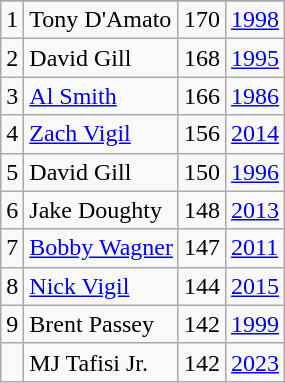<table class="wikitable">
<tr>
</tr>
<tr>
<td>1</td>
<td>Tony D'Amato</td>
<td>170</td>
<td><a href='#'>1998</a></td>
</tr>
<tr>
<td>2</td>
<td>David Gill</td>
<td>168</td>
<td><a href='#'>1995</a></td>
</tr>
<tr>
<td>3</td>
<td><a href='#'>Al Smith</a></td>
<td>166</td>
<td><a href='#'>1986</a></td>
</tr>
<tr>
<td>4</td>
<td><a href='#'>Zach Vigil</a></td>
<td>156</td>
<td><a href='#'>2014</a></td>
</tr>
<tr>
<td>5</td>
<td>David Gill</td>
<td>150</td>
<td><a href='#'>1996</a></td>
</tr>
<tr>
<td>6</td>
<td>Jake Doughty</td>
<td>148</td>
<td><a href='#'>2013</a></td>
</tr>
<tr>
<td>7</td>
<td><a href='#'>Bobby Wagner</a></td>
<td>147</td>
<td><a href='#'>2011</a></td>
</tr>
<tr>
<td>8</td>
<td><a href='#'>Nick Vigil</a></td>
<td>144</td>
<td><a href='#'>2015</a></td>
</tr>
<tr>
<td>9</td>
<td>Brent Passey</td>
<td>142</td>
<td><a href='#'>1999</a></td>
</tr>
<tr>
<td></td>
<td>MJ Tafisi Jr.</td>
<td>142</td>
<td><a href='#'>2023</a></td>
</tr>
</table>
